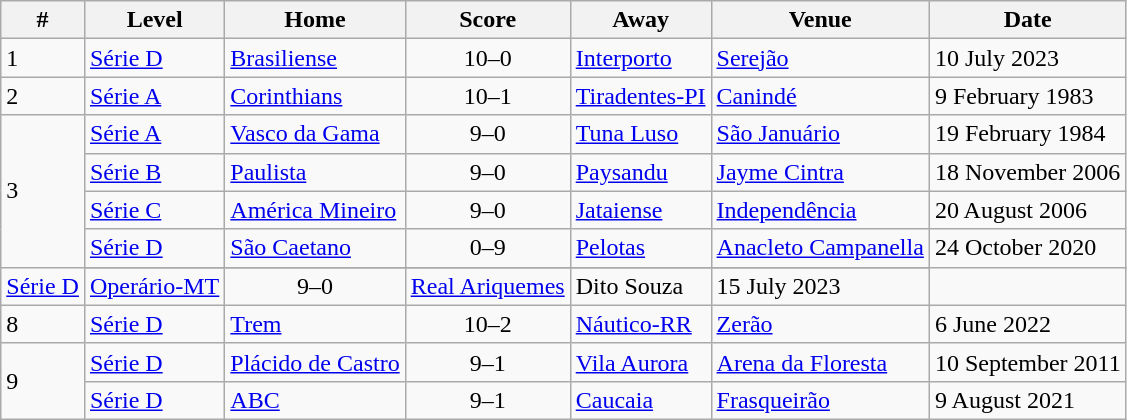<table class="wikitable sortable">
<tr>
<th>#</th>
<th>Level</th>
<th>Home</th>
<th>Score</th>
<th>Away</th>
<th>Venue</th>
<th>Date</th>
</tr>
<tr>
<td>1</td>
<td><a href='#'>Série D</a></td>
<td><a href='#'>Brasiliense</a></td>
<td align=center>10–0</td>
<td><a href='#'>Interporto</a></td>
<td><a href='#'>Serejão</a></td>
<td>10 July 2023</td>
</tr>
<tr>
<td>2</td>
<td><a href='#'>Série A</a></td>
<td><a href='#'>Corinthians</a></td>
<td align=center>10–1</td>
<td><a href='#'>Tiradentes-PI</a></td>
<td><a href='#'>Canindé</a></td>
<td>9 February 1983</td>
</tr>
<tr>
<td rowspan=5>3</td>
<td><a href='#'>Série A</a></td>
<td><a href='#'>Vasco da Gama</a></td>
<td align=center>9–0</td>
<td><a href='#'>Tuna Luso</a></td>
<td><a href='#'>São Januário</a></td>
<td>19 February 1984</td>
</tr>
<tr>
<td><a href='#'>Série B</a></td>
<td><a href='#'>Paulista</a></td>
<td align=center>9–0</td>
<td><a href='#'>Paysandu</a></td>
<td><a href='#'>Jayme Cintra</a></td>
<td>18 November 2006</td>
</tr>
<tr>
<td><a href='#'>Série C</a></td>
<td><a href='#'>América Mineiro</a></td>
<td align=center>9–0</td>
<td><a href='#'>Jataiense</a></td>
<td><a href='#'>Independência</a></td>
<td>20 August 2006</td>
</tr>
<tr>
<td><a href='#'>Série D</a></td>
<td><a href='#'>São Caetano</a></td>
<td align=center>0–9</td>
<td><a href='#'>Pelotas</a></td>
<td><a href='#'>Anacleto Campanella</a></td>
<td>24 October 2020</td>
</tr>
<tr>
</tr>
<tr>
<td><a href='#'>Série D</a></td>
<td><a href='#'>Operário-MT</a></td>
<td align=center>9–0</td>
<td><a href='#'>Real Ariquemes</a></td>
<td>Dito Souza</td>
<td>15 July 2023</td>
</tr>
<tr>
<td>8</td>
<td><a href='#'>Série D</a></td>
<td><a href='#'>Trem</a></td>
<td align=center>10–2</td>
<td><a href='#'>Náutico-RR</a></td>
<td><a href='#'>Zerão</a></td>
<td>6 June 2022</td>
</tr>
<tr>
<td rowspan=2>9</td>
<td><a href='#'>Série D</a></td>
<td><a href='#'>Plácido de Castro</a></td>
<td align=center>9–1</td>
<td><a href='#'>Vila Aurora</a></td>
<td><a href='#'>Arena da Floresta</a></td>
<td>10 September 2011</td>
</tr>
<tr>
<td><a href='#'>Série D</a></td>
<td><a href='#'>ABC</a></td>
<td align=center>9–1</td>
<td><a href='#'>Caucaia</a></td>
<td><a href='#'>Frasqueirão</a></td>
<td>9 August 2021</td>
</tr>
</table>
